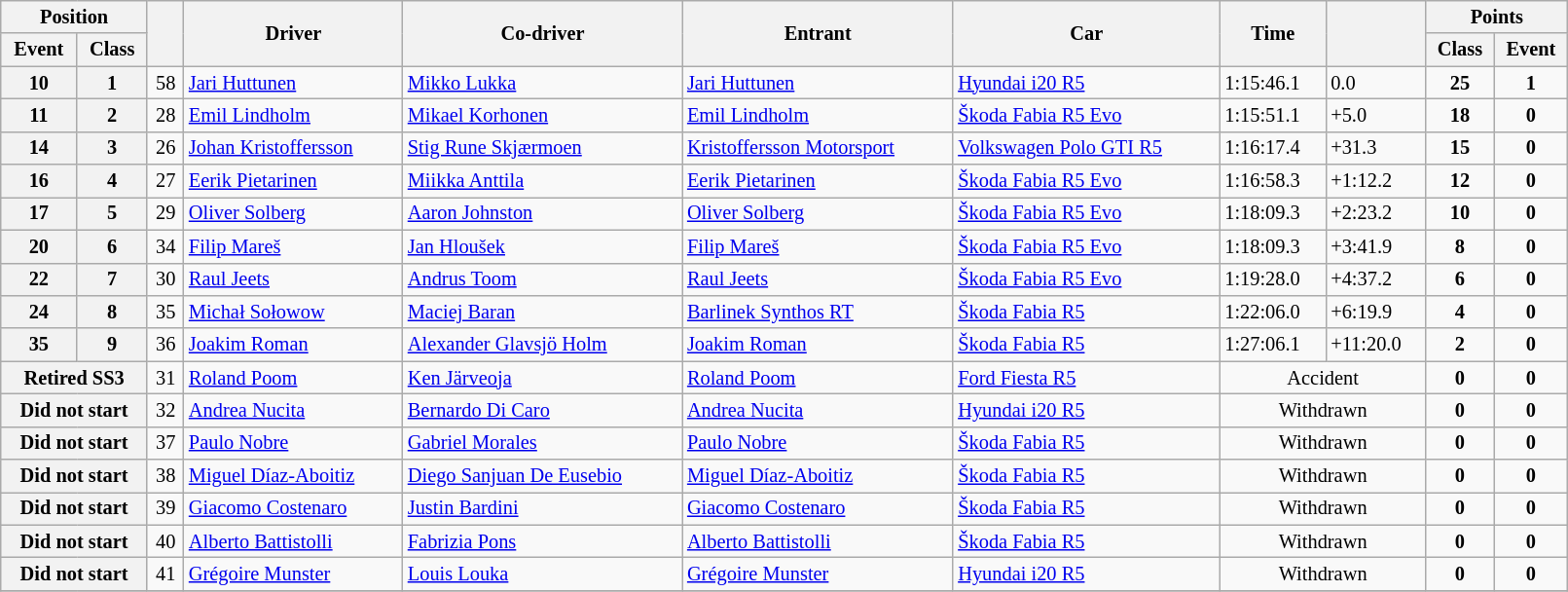<table class="wikitable" width=85% style="font-size: 85%;">
<tr>
<th colspan="2">Position</th>
<th rowspan="2"></th>
<th rowspan="2">Driver</th>
<th rowspan="2">Co-driver</th>
<th rowspan="2">Entrant</th>
<th rowspan="2">Car</th>
<th rowspan="2">Time</th>
<th rowspan="2"></th>
<th colspan="2">Points</th>
</tr>
<tr>
<th>Event</th>
<th>Class</th>
<th>Class</th>
<th>Event</th>
</tr>
<tr>
<th>10</th>
<th>1</th>
<td align="center">58</td>
<td><a href='#'>Jari Huttunen</a></td>
<td><a href='#'>Mikko Lukka</a></td>
<td><a href='#'>Jari Huttunen</a></td>
<td><a href='#'>Hyundai i20 R5</a></td>
<td>1:15:46.1</td>
<td>0.0</td>
<td align="center"><strong>25</strong></td>
<td align="center"><strong>1</strong></td>
</tr>
<tr>
<th>11</th>
<th>2</th>
<td align="center">28</td>
<td><a href='#'>Emil Lindholm</a></td>
<td><a href='#'>Mikael Korhonen</a></td>
<td><a href='#'>Emil Lindholm</a></td>
<td><a href='#'>Škoda Fabia R5 Evo</a></td>
<td>1:15:51.1</td>
<td>+5.0</td>
<td align="center"><strong>18</strong></td>
<td align="center"><strong>0</strong></td>
</tr>
<tr>
<th>14</th>
<th>3</th>
<td align="center">26</td>
<td nowrap><a href='#'>Johan Kristoffersson</a></td>
<td><a href='#'>Stig Rune Skjærmoen</a></td>
<td nowrap><a href='#'>Kristoffersson Motorsport</a></td>
<td nowrap><a href='#'>Volkswagen Polo GTI R5</a></td>
<td>1:16:17.4</td>
<td>+31.3</td>
<td align="center"><strong>15</strong></td>
<td align="center"><strong>0</strong></td>
</tr>
<tr>
<th>16</th>
<th>4</th>
<td align="center">27</td>
<td><a href='#'>Eerik Pietarinen</a></td>
<td><a href='#'>Miikka Anttila</a></td>
<td><a href='#'>Eerik Pietarinen</a></td>
<td><a href='#'>Škoda Fabia R5 Evo</a></td>
<td>1:16:58.3</td>
<td>+1:12.2</td>
<td align="center"><strong>12</strong></td>
<td align="center"><strong>0</strong></td>
</tr>
<tr>
<th>17</th>
<th>5</th>
<td align="center">29</td>
<td><a href='#'>Oliver Solberg</a></td>
<td><a href='#'>Aaron Johnston</a></td>
<td><a href='#'>Oliver Solberg</a></td>
<td><a href='#'>Škoda Fabia R5 Evo</a></td>
<td>1:18:09.3</td>
<td>+2:23.2</td>
<td align="center"><strong>10</strong></td>
<td align="center"><strong>0</strong></td>
</tr>
<tr>
<th>20</th>
<th>6</th>
<td align="center">34</td>
<td><a href='#'>Filip Mareš</a></td>
<td><a href='#'>Jan Hloušek</a></td>
<td><a href='#'>Filip Mareš</a></td>
<td><a href='#'>Škoda Fabia R5 Evo</a></td>
<td>1:18:09.3</td>
<td>+3:41.9</td>
<td align="center"><strong>8</strong></td>
<td align="center"><strong>0</strong></td>
</tr>
<tr>
<th>22</th>
<th>7</th>
<td align="center">30</td>
<td><a href='#'>Raul Jeets</a></td>
<td><a href='#'>Andrus Toom</a></td>
<td><a href='#'>Raul Jeets</a></td>
<td><a href='#'>Škoda Fabia R5 Evo</a></td>
<td>1:19:28.0</td>
<td>+4:37.2</td>
<td align="center"><strong>6</strong></td>
<td align="center"><strong>0</strong></td>
</tr>
<tr>
<th>24</th>
<th>8</th>
<td align="center">35</td>
<td><a href='#'>Michał Sołowow</a></td>
<td><a href='#'>Maciej Baran</a></td>
<td><a href='#'>Barlinek Synthos RT</a></td>
<td><a href='#'>Škoda Fabia R5</a></td>
<td>1:22:06.0</td>
<td>+6:19.9</td>
<td align="center"><strong>4</strong></td>
<td align="center"><strong>0</strong></td>
</tr>
<tr>
<th>35</th>
<th>9</th>
<td align="center">36</td>
<td><a href='#'>Joakim Roman</a></td>
<td><a href='#'>Alexander Glavsjö Holm</a></td>
<td><a href='#'>Joakim Roman</a></td>
<td><a href='#'>Škoda Fabia R5</a></td>
<td>1:27:06.1</td>
<td>+11:20.0</td>
<td align="center"><strong>2</strong></td>
<td align="center"><strong>0</strong></td>
</tr>
<tr>
<th colspan="2">Retired SS3</th>
<td align="center">31</td>
<td><a href='#'>Roland Poom</a></td>
<td><a href='#'>Ken Järveoja</a></td>
<td><a href='#'>Roland Poom</a></td>
<td><a href='#'>Ford Fiesta R5</a></td>
<td align="center" colspan="2">Accident</td>
<td align="center"><strong>0</strong></td>
<td align="center"><strong>0</strong></td>
</tr>
<tr>
<th colspan="2">Did not start</th>
<td align="center">32</td>
<td><a href='#'>Andrea Nucita</a></td>
<td><a href='#'>Bernardo Di Caro</a></td>
<td><a href='#'>Andrea Nucita</a></td>
<td><a href='#'>Hyundai i20 R5</a></td>
<td align="center" colspan="2">Withdrawn</td>
<td align="center"><strong>0</strong></td>
<td align="center"><strong>0</strong></td>
</tr>
<tr>
<th colspan="2">Did not start</th>
<td align="center">37</td>
<td><a href='#'>Paulo Nobre</a></td>
<td><a href='#'>Gabriel Morales</a></td>
<td><a href='#'>Paulo Nobre</a></td>
<td nowrap><a href='#'>Škoda Fabia R5</a></td>
<td align="center" colspan="2">Withdrawn</td>
<td align="center"><strong>0</strong></td>
<td align="center"><strong>0</strong></td>
</tr>
<tr>
<th colspan="2">Did not start</th>
<td align="center">38</td>
<td nowrap><a href='#'>Miguel Díaz-Aboitiz</a></td>
<td nowrap><a href='#'>Diego Sanjuan De Eusebio</a></td>
<td nowrap><a href='#'>Miguel Díaz-Aboitiz</a></td>
<td><a href='#'>Škoda Fabia R5</a></td>
<td align="center" colspan="2">Withdrawn</td>
<td align="center"><strong>0</strong></td>
<td align="center"><strong>0</strong></td>
</tr>
<tr>
<th colspan="2">Did not start</th>
<td align="center">39</td>
<td nowrap><a href='#'>Giacomo Costenaro</a></td>
<td><a href='#'>Justin Bardini</a></td>
<td nowrap><a href='#'>Giacomo Costenaro</a></td>
<td><a href='#'>Škoda Fabia R5</a></td>
<td align="center" colspan="2">Withdrawn</td>
<td align="center"><strong>0</strong></td>
<td align="center"><strong>0</strong></td>
</tr>
<tr>
<th colspan="2">Did not start</th>
<td align="center">40</td>
<td><a href='#'>Alberto Battistolli</a></td>
<td><a href='#'>Fabrizia Pons</a></td>
<td><a href='#'>Alberto Battistolli</a></td>
<td><a href='#'>Škoda Fabia R5</a></td>
<td align="center" colspan="2">Withdrawn</td>
<td align="center"><strong>0</strong></td>
<td align="center"><strong>0</strong></td>
</tr>
<tr>
<th colspan="2" nowrap>Did not start</th>
<td align="center">41</td>
<td><a href='#'>Grégoire Munster</a></td>
<td><a href='#'>Louis Louka</a></td>
<td><a href='#'>Grégoire Munster</a></td>
<td><a href='#'>Hyundai i20 R5</a></td>
<td align="center" colspan="2">Withdrawn</td>
<td align="center"><strong>0</strong></td>
<td align="center"><strong>0</strong></td>
</tr>
<tr>
</tr>
</table>
